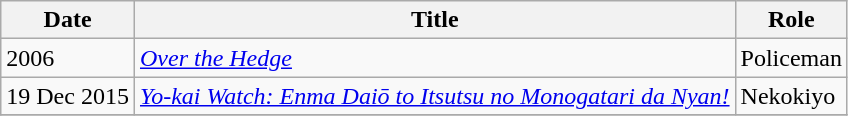<table class="wikitable">
<tr>
<th>Date</th>
<th>Title</th>
<th>Role</th>
</tr>
<tr>
<td>2006</td>
<td><em><a href='#'>Over the Hedge</a></em></td>
<td>Policeman</td>
</tr>
<tr>
<td>19 Dec 2015</td>
<td><em><a href='#'>Yo-kai Watch: Enma Daiō to Itsutsu no Monogatari da Nyan!</a></em></td>
<td>Nekokiyo</td>
</tr>
<tr>
</tr>
</table>
